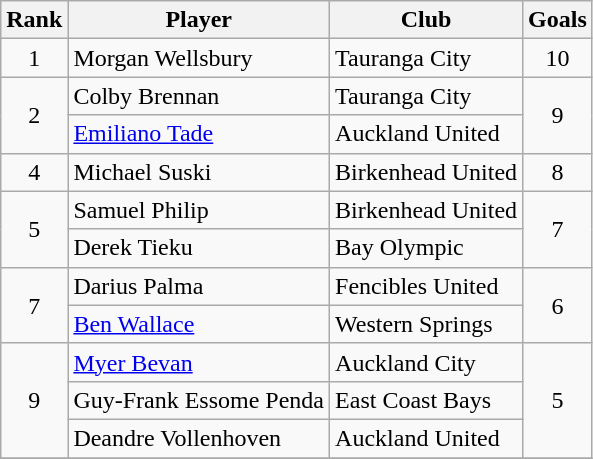<table class="wikitable" style="text-align:center">
<tr>
<th>Rank</th>
<th>Player</th>
<th>Club</th>
<th>Goals</th>
</tr>
<tr>
<td rowspan=1>1</td>
<td align=left> Morgan Wellsbury</td>
<td align=left>Tauranga City</td>
<td rowspan=1>10</td>
</tr>
<tr>
<td rowspan=2>2</td>
<td align=left> Colby Brennan</td>
<td align=left>Tauranga City</td>
<td rowspan=2>9</td>
</tr>
<tr>
<td align=left> <a href='#'>Emiliano Tade</a></td>
<td align=left>Auckland United</td>
</tr>
<tr>
<td rowspan=1>4</td>
<td align=left> Michael Suski</td>
<td align=left>Birkenhead United</td>
<td rowspan=1>8</td>
</tr>
<tr>
<td rowspan=2>5</td>
<td align=left> Samuel Philip</td>
<td align=left>Birkenhead United</td>
<td rowspan=2>7</td>
</tr>
<tr>
<td align=left> Derek Tieku</td>
<td align=left>Bay Olympic</td>
</tr>
<tr>
<td rowspan=2>7</td>
<td align=left> Darius Palma</td>
<td align=left>Fencibles United</td>
<td rowspan=2>6</td>
</tr>
<tr>
<td align=left> <a href='#'>Ben Wallace</a></td>
<td align=left>Western Springs</td>
</tr>
<tr>
<td rowspan=3>9</td>
<td align=left> <a href='#'>Myer Bevan</a></td>
<td align=left>Auckland City</td>
<td rowspan=3>5</td>
</tr>
<tr>
<td align=left> Guy-Frank Essome Penda</td>
<td align=left>East Coast Bays</td>
</tr>
<tr>
<td align=left> Deandre Vollenhoven</td>
<td align=left>Auckland United</td>
</tr>
<tr>
</tr>
</table>
